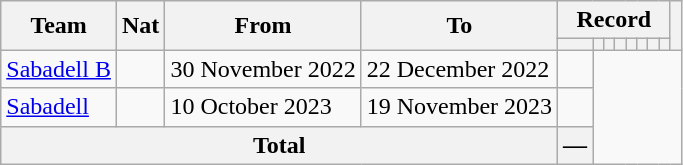<table class="wikitable" style="text-align: center">
<tr>
<th rowspan="2">Team</th>
<th rowspan="2">Nat</th>
<th rowspan="2">From</th>
<th rowspan="2">To</th>
<th colspan="8">Record</th>
<th rowspan=2></th>
</tr>
<tr>
<th></th>
<th></th>
<th></th>
<th></th>
<th></th>
<th></th>
<th></th>
<th></th>
</tr>
<tr>
<td align=left><a href='#'>Sabadell B</a></td>
<td></td>
<td align=left>30 November 2022</td>
<td align=left>22 December 2022<br></td>
<td></td>
</tr>
<tr>
<td align=left><a href='#'>Sabadell</a></td>
<td></td>
<td align=left>10 October 2023</td>
<td align=left>19 November 2023<br></td>
<td></td>
</tr>
<tr>
<th colspan="4">Total<br></th>
<th>—</th>
</tr>
</table>
